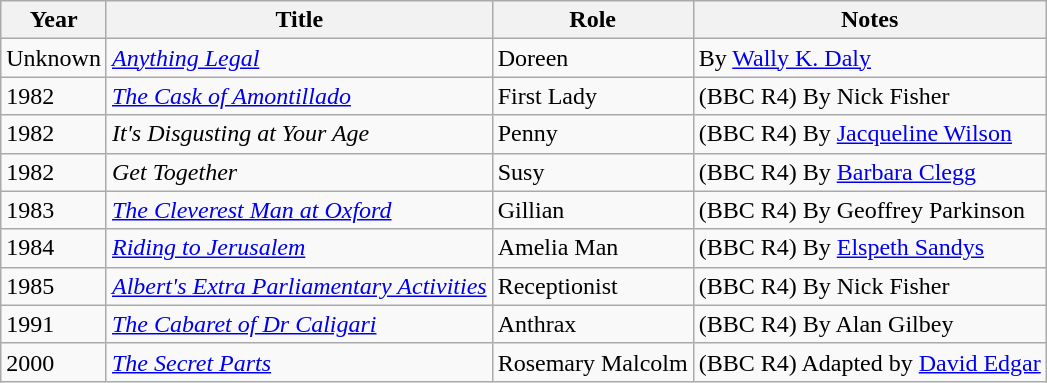<table class="wikitable sortable">
<tr>
<th>Year</th>
<th>Title</th>
<th>Role</th>
<th class="unsortable">Notes</th>
</tr>
<tr>
<td>Unknown</td>
<td><em><a href='#'>Anything Legal</a></em></td>
<td>Doreen</td>
<td>By <a href='#'>Wally K. Daly</a></td>
</tr>
<tr>
<td>1982</td>
<td><em><a href='#'>The Cask of Amontillado</a></em></td>
<td>First Lady</td>
<td>(BBC R4) By Nick Fisher</td>
</tr>
<tr>
<td>1982</td>
<td><em>It's Disgusting at Your Age</em></td>
<td>Penny</td>
<td>(BBC R4) By <a href='#'>Jacqueline Wilson</a></td>
</tr>
<tr>
<td>1982</td>
<td><em>Get Together</em></td>
<td>Susy</td>
<td>(BBC R4) By <a href='#'>Barbara Clegg</a></td>
</tr>
<tr>
<td>1983</td>
<td><em><a href='#'>The Cleverest Man at Oxford</a></em></td>
<td>Gillian</td>
<td>(BBC R4) By Geoffrey Parkinson</td>
</tr>
<tr>
<td>1984</td>
<td><em><a href='#'>Riding to Jerusalem</a></em></td>
<td>Amelia Man</td>
<td>(BBC R4) By <a href='#'>Elspeth Sandys</a></td>
</tr>
<tr>
<td>1985</td>
<td><em><a href='#'>Albert's Extra Parliamentary Activities</a></em></td>
<td>Receptionist</td>
<td>(BBC R4) By Nick Fisher</td>
</tr>
<tr>
<td>1991</td>
<td><em><a href='#'>The Cabaret of Dr Caligari</a></em></td>
<td>Anthrax</td>
<td>(BBC R4) By Alan Gilbey</td>
</tr>
<tr>
<td>2000</td>
<td><em><a href='#'>The Secret Parts</a></em></td>
<td>Rosemary Malcolm</td>
<td>(BBC R4) Adapted by <a href='#'>David Edgar</a></td>
</tr>
</table>
